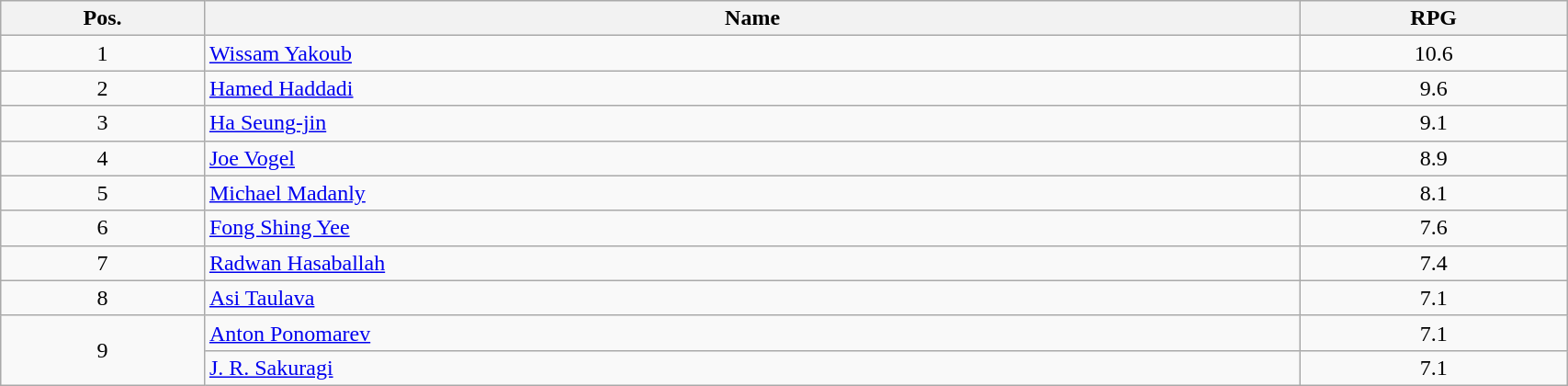<table class=wikitable width="90%">
<tr>
<th width="13%">Pos.</th>
<th width="70%">Name</th>
<th width="17%">RPG</th>
</tr>
<tr>
<td align=center>1</td>
<td> <a href='#'>Wissam Yakoub</a></td>
<td align=center>10.6</td>
</tr>
<tr>
<td align=center>2</td>
<td> <a href='#'>Hamed Haddadi</a></td>
<td align=center>9.6</td>
</tr>
<tr>
<td align=center>3</td>
<td> <a href='#'>Ha Seung-jin</a></td>
<td align=center>9.1</td>
</tr>
<tr>
<td align=center>4</td>
<td> <a href='#'>Joe Vogel</a></td>
<td align=center>8.9</td>
</tr>
<tr>
<td align=center>5</td>
<td> <a href='#'>Michael Madanly</a></td>
<td align=center>8.1</td>
</tr>
<tr>
<td align=center>6</td>
<td> <a href='#'>Fong Shing Yee</a></td>
<td align=center>7.6</td>
</tr>
<tr>
<td align=center>7</td>
<td> <a href='#'>Radwan Hasaballah</a></td>
<td align=center>7.4</td>
</tr>
<tr>
<td align=center>8</td>
<td> <a href='#'>Asi Taulava</a></td>
<td align=center>7.1</td>
</tr>
<tr>
<td align=center rowspan=2>9</td>
<td> <a href='#'>Anton Ponomarev</a></td>
<td align=center>7.1</td>
</tr>
<tr>
<td> <a href='#'>J. R. Sakuragi</a></td>
<td align=center>7.1</td>
</tr>
</table>
